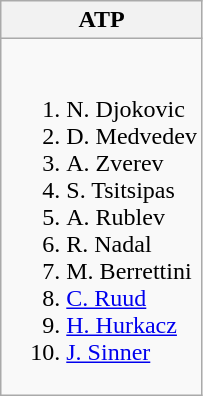<table class="wikitable">
<tr>
<th>ATP</th>
</tr>
<tr style="vertical-align: top;">
<td style="white-space: nowrap;"><br><ol><li> N. Djokovic</li><li> D. Medvedev</li><li> A. Zverev</li><li> S. Tsitsipas</li><li> A. Rublev</li><li> R. Nadal</li><li> M. Berrettini</li><li> <a href='#'>C. Ruud</a></li><li> <a href='#'>H. Hurkacz</a></li><li> <a href='#'>J. Sinner</a></li></ol></td>
</tr>
</table>
